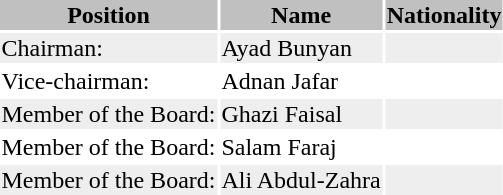<table class="toccolours">
<tr>
<th bgcolor=silver>Position</th>
<th bgcolor=silver>Name</th>
<th bgcolor=silver>Nationality</th>
</tr>
<tr bgcolor=#eeeeee>
<td>Chairman:</td>
<td>Ayad Bunyan</td>
<td></td>
</tr>
<tr>
<td>Vice-chairman:</td>
<td>Adnan Jafar</td>
<td></td>
</tr>
<tr bgcolor=#eeeeee>
<td>Member of the Board:</td>
<td>Ghazi Faisal</td>
<td></td>
</tr>
<tr>
<td>Member of the Board:</td>
<td>Salam Faraj</td>
<td></td>
</tr>
<tr bgcolor=#eeeeee>
<td>Member of the Board:</td>
<td>Ali Abdul-Zahra</td>
<td></td>
</tr>
<tr>
</tr>
</table>
